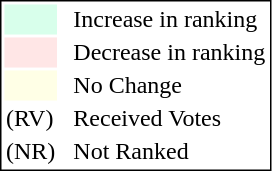<table style="border:1px solid black;">
<tr>
<td style="background:#D8FFEB; width:20px;"></td>
<td> </td>
<td>Increase in ranking</td>
</tr>
<tr>
<td style="background:#FFE6E6; width:20px;"></td>
<td> </td>
<td>Decrease in ranking</td>
</tr>
<tr>
<td style="background:#FFFFE6; width:20px;"></td>
<td> </td>
<td>No Change</td>
</tr>
<tr>
<td>(RV)</td>
<td> </td>
<td>Received Votes</td>
</tr>
<tr>
<td>(NR)</td>
<td> </td>
<td>Not Ranked</td>
</tr>
</table>
